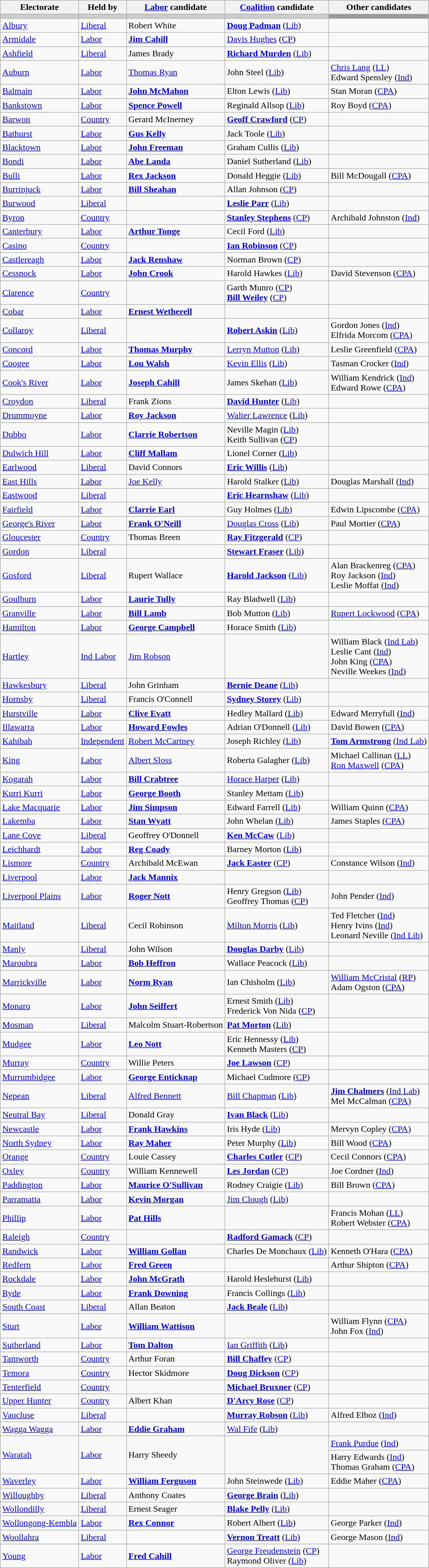<table class="wikitable">
<tr>
<th>Electorate</th>
<th>Held by</th>
<th><a href='#'>Labor</a> candidate</th>
<th><a href='#'>Coalition</a> candidate</th>
<th>Other candidates</th>
</tr>
<tr bgcolor="#cccccc">
<td></td>
<td></td>
<td></td>
<td></td>
<td bgcolor="#999999"></td>
</tr>
<tr>
<td><a href='#'>Albury</a></td>
<td><a href='#'>Liberal</a></td>
<td>Robert White</td>
<td><strong><a href='#'>Doug Padman</a></strong> (<a href='#'>Lib</a>)</td>
<td></td>
</tr>
<tr>
<td><a href='#'>Armidale</a></td>
<td><a href='#'>Labor</a></td>
<td><strong><a href='#'>Jim Cahill</a></strong></td>
<td><a href='#'>Davis Hughes</a> (<a href='#'>CP</a>)</td>
<td></td>
</tr>
<tr>
<td><a href='#'>Ashfield</a></td>
<td><a href='#'>Liberal</a></td>
<td>James Brady</td>
<td><strong><a href='#'>Richard Murden</a></strong> (<a href='#'>Lib</a>)</td>
<td></td>
</tr>
<tr>
<td><a href='#'>Auburn</a></td>
<td><a href='#'>Labor</a></td>
<td><a href='#'>Thomas Ryan</a></td>
<td>John Steel (<a href='#'>Lib</a>)</td>
<td><a href='#'>Chris Lang</a> (<a href='#'>LL</a>)<br>Edward Spensley (<a href='#'>Ind</a>)</td>
</tr>
<tr>
<td><a href='#'>Balmain</a></td>
<td><a href='#'>Labor</a></td>
<td><strong><a href='#'>John McMahon</a></strong></td>
<td>Elton Lewis (<a href='#'>Lib</a>)</td>
<td>Stan Moran (<a href='#'>CPA</a>)</td>
</tr>
<tr>
<td><a href='#'>Bankstown</a></td>
<td><a href='#'>Labor</a></td>
<td><strong><a href='#'>Spence Powell</a></strong></td>
<td>Reginald Allsop (<a href='#'>Lib</a>)</td>
<td>Roy Boyd (<a href='#'>CPA</a>)</td>
</tr>
<tr>
<td><a href='#'>Barwon</a></td>
<td><a href='#'>Country</a></td>
<td>Gerard McInerney</td>
<td><strong><a href='#'>Geoff Crawford</a></strong> (<a href='#'>CP</a>)</td>
<td></td>
</tr>
<tr>
<td><a href='#'>Bathurst</a></td>
<td><a href='#'>Labor</a></td>
<td><strong><a href='#'>Gus Kelly</a></strong></td>
<td>Jack Toole (<a href='#'>Lib</a>)</td>
<td></td>
</tr>
<tr>
<td><a href='#'>Blacktown</a></td>
<td><a href='#'>Labor</a></td>
<td><strong><a href='#'>John Freeman</a></strong></td>
<td>Graham Cullis (<a href='#'>Lib</a>)</td>
<td></td>
</tr>
<tr>
<td><a href='#'>Bondi</a></td>
<td><a href='#'>Labor</a></td>
<td><strong><a href='#'>Abe Landa</a></strong></td>
<td>Daniel Sutherland (<a href='#'>Lib</a>)</td>
<td></td>
</tr>
<tr>
<td><a href='#'>Bulli</a></td>
<td><a href='#'>Labor</a></td>
<td><strong><a href='#'>Rex Jackson</a></strong></td>
<td>Donald Heggie (<a href='#'>Lib</a>)</td>
<td>Bill McDougall (<a href='#'>CPA</a>)</td>
</tr>
<tr>
<td><a href='#'>Burrinjuck</a></td>
<td><a href='#'>Labor</a></td>
<td><strong><a href='#'>Bill Sheahan</a></strong></td>
<td>Allan Johnson (<a href='#'>CP</a>)</td>
<td></td>
</tr>
<tr>
<td><a href='#'>Burwood</a></td>
<td><a href='#'>Liberal</a></td>
<td></td>
<td><strong><a href='#'>Leslie Parr</a></strong> (<a href='#'>Lib</a>)</td>
<td></td>
</tr>
<tr>
<td><a href='#'>Byron</a></td>
<td><a href='#'>Country</a></td>
<td></td>
<td><strong><a href='#'>Stanley Stephens</a></strong> (<a href='#'>CP</a>)</td>
<td>Archibald Johnston (<a href='#'>Ind</a>)</td>
</tr>
<tr>
<td><a href='#'>Canterbury</a></td>
<td><a href='#'>Labor</a></td>
<td><strong><a href='#'>Arthur Tonge</a></strong></td>
<td>Cecil Ford (<a href='#'>Lib</a>)</td>
<td></td>
</tr>
<tr>
<td><a href='#'>Casino</a></td>
<td><a href='#'>Country</a></td>
<td></td>
<td><strong><a href='#'>Ian Robinson</a></strong> (<a href='#'>CP</a>)</td>
<td></td>
</tr>
<tr>
<td><a href='#'>Castlereagh</a></td>
<td><a href='#'>Labor</a></td>
<td><strong><a href='#'>Jack Renshaw</a></strong></td>
<td>Norman Brown (<a href='#'>CP</a>)</td>
<td></td>
</tr>
<tr>
<td><a href='#'>Cessnock</a></td>
<td><a href='#'>Labor</a></td>
<td><strong><a href='#'>John Crook</a></strong></td>
<td>Harold Hawkes (<a href='#'>Lib</a>)</td>
<td>David Stevenson (<a href='#'>CPA</a>)</td>
</tr>
<tr>
<td><a href='#'>Clarence</a></td>
<td><a href='#'>Country</a></td>
<td></td>
<td>Garth Munro (<a href='#'>CP</a>)<br><strong><a href='#'>Bill Weiley</a></strong> (<a href='#'>CP</a>)</td>
<td></td>
</tr>
<tr>
<td><a href='#'>Cobar</a></td>
<td><a href='#'>Labor</a></td>
<td><strong><a href='#'>Ernest Wetherell</a></strong></td>
<td></td>
<td></td>
</tr>
<tr>
<td><a href='#'>Collaroy</a></td>
<td><a href='#'>Liberal</a></td>
<td></td>
<td><strong><a href='#'>Robert Askin</a></strong> (<a href='#'>Lib</a>)</td>
<td>Gordon Jones (<a href='#'>Ind</a>)<br>Elfrida Morcom (<a href='#'>CPA</a>)</td>
</tr>
<tr>
<td><a href='#'>Concord</a></td>
<td><a href='#'>Labor</a></td>
<td><strong><a href='#'>Thomas Murphy</a></strong></td>
<td><a href='#'>Lerryn Mutton</a> (<a href='#'>Lib</a>)</td>
<td>Leslie Greenfield (<a href='#'>CPA</a>)</td>
</tr>
<tr>
<td><a href='#'>Coogee</a></td>
<td><a href='#'>Labor</a></td>
<td><strong><a href='#'>Lou Walsh</a></strong></td>
<td><a href='#'>Kevin Ellis</a> (<a href='#'>Lib</a>)</td>
<td>Tasman Crocker (<a href='#'>Ind</a>)</td>
</tr>
<tr>
<td><a href='#'>Cook's River</a></td>
<td><a href='#'>Labor</a></td>
<td><strong><a href='#'>Joseph Cahill</a></strong></td>
<td>James Skehan (<a href='#'>Lib</a>)</td>
<td>William Kendrick (<a href='#'>Ind</a>)<br>Edward Rowe (<a href='#'>CPA</a>)</td>
</tr>
<tr>
<td><a href='#'>Croydon</a></td>
<td><a href='#'>Liberal</a></td>
<td>Frank Zions</td>
<td><strong><a href='#'>David Hunter</a></strong> (<a href='#'>Lib</a>)</td>
<td></td>
</tr>
<tr>
<td><a href='#'>Drummoyne</a></td>
<td><a href='#'>Labor</a></td>
<td><strong><a href='#'>Roy Jackson</a></strong></td>
<td><a href='#'>Walter Lawrence</a> (<a href='#'>Lib</a>)</td>
<td></td>
</tr>
<tr>
<td><a href='#'>Dubbo</a></td>
<td><a href='#'>Labor</a></td>
<td><strong><a href='#'>Clarrie Robertson</a></strong></td>
<td>Neville Magin (<a href='#'>Lib</a>)<br>Keith Sullivan (<a href='#'>CP</a>)</td>
<td></td>
</tr>
<tr>
<td><a href='#'>Dulwich Hill</a></td>
<td><a href='#'>Labor</a></td>
<td><strong><a href='#'>Cliff Mallam</a></strong></td>
<td>Lionel Corner (<a href='#'>Lib</a>)</td>
<td></td>
</tr>
<tr>
<td><a href='#'>Earlwood</a></td>
<td><a href='#'>Liberal</a></td>
<td>David Connors</td>
<td><strong><a href='#'>Eric Willis</a></strong> (<a href='#'>Lib</a>)</td>
<td></td>
</tr>
<tr>
<td><a href='#'>East Hills</a></td>
<td><a href='#'>Labor</a></td>
<td><a href='#'>Joe Kelly</a></td>
<td>Harold Stalker (<a href='#'>Lib</a>)</td>
<td>Douglas Marshall (<a href='#'>Ind</a>)</td>
</tr>
<tr>
<td><a href='#'>Eastwood</a></td>
<td><a href='#'>Liberal</a></td>
<td></td>
<td><strong><a href='#'>Eric Hearnshaw</a></strong> (<a href='#'>Lib</a>)</td>
<td></td>
</tr>
<tr>
<td><a href='#'>Fairfield</a></td>
<td><a href='#'>Labor</a></td>
<td><strong><a href='#'>Clarrie Earl</a></strong></td>
<td>Guy Holmes (<a href='#'>Lib</a>)</td>
<td>Edwin Lipscombe (<a href='#'>CPA</a>)</td>
</tr>
<tr>
<td><a href='#'>George's River</a></td>
<td><a href='#'>Labor</a></td>
<td><strong><a href='#'>Frank O'Neill</a></strong></td>
<td><a href='#'>Douglas Cross</a> (<a href='#'>Lib</a>)</td>
<td>Paul Mortier (<a href='#'>CPA</a>)</td>
</tr>
<tr>
<td><a href='#'>Gloucester</a></td>
<td><a href='#'>Country</a></td>
<td>Thomas Breen</td>
<td><strong><a href='#'>Ray Fitzgerald</a></strong> (<a href='#'>CP</a>)</td>
<td></td>
</tr>
<tr>
<td><a href='#'>Gordon</a></td>
<td><a href='#'>Liberal</a></td>
<td></td>
<td><strong><a href='#'>Stewart Fraser</a></strong> (<a href='#'>Lib</a>)</td>
<td></td>
</tr>
<tr>
<td><a href='#'>Gosford</a></td>
<td><a href='#'>Liberal</a></td>
<td>Rupert Wallace</td>
<td><strong><a href='#'>Harold Jackson</a></strong> (<a href='#'>Lib</a>)</td>
<td>Alan Brackenreg (<a href='#'>CPA</a>)<br>Roy Jackson (<a href='#'>Ind</a>)<br>Leslie Moffat (<a href='#'>Ind</a>)</td>
</tr>
<tr>
<td><a href='#'>Goulburn</a></td>
<td><a href='#'>Labor</a></td>
<td><strong><a href='#'>Laurie Tully</a></strong></td>
<td>Ray Bladwell (<a href='#'>Lib</a>)</td>
<td></td>
</tr>
<tr>
<td><a href='#'>Granville</a></td>
<td><a href='#'>Labor</a></td>
<td><strong><a href='#'>Bill Lamb</a></strong></td>
<td>Bob Mutton (<a href='#'>Lib</a>)</td>
<td><a href='#'>Rupert Lockwood</a> (<a href='#'>CPA</a>)</td>
</tr>
<tr>
<td><a href='#'>Hamilton</a></td>
<td><a href='#'>Labor</a></td>
<td><strong><a href='#'>George Campbell</a></strong></td>
<td>Horace Smith (<a href='#'>Lib</a>)</td>
<td></td>
</tr>
<tr>
<td><a href='#'>Hartley</a></td>
<td><a href='#'>Ind Labor</a></td>
<td><a href='#'>Jim Robson</a></td>
<td></td>
<td>William Black (<a href='#'>Ind Lab</a>)<br>Leslie Cant (<a href='#'>Ind</a>)<br>John King (<a href='#'>CPA</a>)<br>Neville Weekes (<a href='#'>Ind</a>)</td>
</tr>
<tr>
<td><a href='#'>Hawkesbury</a></td>
<td><a href='#'>Liberal</a></td>
<td>John Grinham</td>
<td><strong><a href='#'>Bernie Deane</a></strong> (<a href='#'>Lib</a>)</td>
<td></td>
</tr>
<tr>
<td><a href='#'>Hornsby</a></td>
<td><a href='#'>Liberal</a></td>
<td>Francis O'Connell</td>
<td><strong><a href='#'>Sydney Storey</a></strong> (<a href='#'>Lib</a>)</td>
<td></td>
</tr>
<tr>
<td><a href='#'>Hurstville</a></td>
<td><a href='#'>Labor</a></td>
<td><strong><a href='#'>Clive Evatt</a></strong></td>
<td>Hedley Mallard (<a href='#'>Lib</a>)</td>
<td>Edward Merryfull (<a href='#'>Ind</a>)</td>
</tr>
<tr>
<td><a href='#'>Illawarra</a></td>
<td><a href='#'>Labor</a></td>
<td><strong><a href='#'>Howard Fowles</a></strong></td>
<td>Adrian O'Donnell (<a href='#'>Lib</a>)</td>
<td>David Bowen (<a href='#'>CPA</a>)</td>
</tr>
<tr>
<td><a href='#'>Kahibah</a></td>
<td><a href='#'>Independent</a></td>
<td><a href='#'>Robert McCartney</a></td>
<td>Joseph Richley (<a href='#'>Lib</a>)</td>
<td><strong><a href='#'>Tom Armstrong</a></strong> (<a href='#'>Ind Lab</a>)</td>
</tr>
<tr>
<td><a href='#'>King</a></td>
<td><a href='#'>Labor</a></td>
<td><a href='#'>Albert Sloss</a></td>
<td>Roberta Galagher (<a href='#'>Lib</a>)</td>
<td>Michael Callinan (<a href='#'>LL</a>)<br><a href='#'>Ron Maxwell</a> (<a href='#'>CPA</a>)</td>
</tr>
<tr>
<td><a href='#'>Kogarah</a></td>
<td><a href='#'>Labor</a></td>
<td><strong><a href='#'>Bill Crabtree</a></strong></td>
<td><a href='#'>Horace Harper</a> (<a href='#'>Lib</a>)</td>
<td></td>
</tr>
<tr>
<td><a href='#'>Kurri Kurri</a></td>
<td><a href='#'>Labor</a></td>
<td><strong><a href='#'>George Booth</a></strong></td>
<td>Stanley Mettam (<a href='#'>Lib</a>)</td>
<td></td>
</tr>
<tr>
<td><a href='#'>Lake Macquarie</a></td>
<td><a href='#'>Labor</a></td>
<td><strong><a href='#'>Jim Simpson</a></strong></td>
<td>Edward Farrell (<a href='#'>Lib</a>)</td>
<td>William Quinn (<a href='#'>CPA</a>)</td>
</tr>
<tr>
<td><a href='#'>Lakemba</a></td>
<td><a href='#'>Labor</a></td>
<td><strong><a href='#'>Stan Wyatt</a></strong></td>
<td>John Whelan (<a href='#'>Lib</a>)</td>
<td>James Staples (<a href='#'>CPA</a>)</td>
</tr>
<tr>
<td><a href='#'>Lane Cove</a></td>
<td><a href='#'>Liberal</a></td>
<td>Geoffrey O'Donnell</td>
<td><strong><a href='#'>Ken McCaw</a></strong> (<a href='#'>Lib</a>)</td>
<td></td>
</tr>
<tr>
<td><a href='#'>Leichhardt</a></td>
<td><a href='#'>Labor</a></td>
<td><strong><a href='#'>Reg Coady</a></strong></td>
<td>Barney Morton (<a href='#'>Lib</a>)</td>
<td></td>
</tr>
<tr>
<td><a href='#'>Lismore</a></td>
<td><a href='#'>Country</a></td>
<td>Archibald McEwan</td>
<td><strong><a href='#'>Jack Easter</a></strong> (<a href='#'>CP</a>)</td>
<td>Constance Wilson (<a href='#'>Ind</a>)</td>
</tr>
<tr>
<td><a href='#'>Liverpool</a></td>
<td><a href='#'>Labor</a></td>
<td><strong><a href='#'>Jack Mannix</a></strong></td>
<td></td>
<td></td>
</tr>
<tr>
<td><a href='#'>Liverpool Plains</a></td>
<td><a href='#'>Labor</a></td>
<td><strong><a href='#'>Roger Nott</a></strong></td>
<td>Henry Gregson (<a href='#'>Lib</a>)<br>Geoffrey Thomas (<a href='#'>CP</a>)</td>
<td>John Pender (<a href='#'>Ind</a>)</td>
</tr>
<tr>
<td><a href='#'>Maitland</a></td>
<td><a href='#'>Liberal</a></td>
<td>Cecil Robinson</td>
<td><a href='#'>Milton Morris</a> (<a href='#'>Lib</a>)</td>
<td>Ted Fletcher (<a href='#'>Ind</a>)<br>Henry Ivins (<a href='#'>Ind</a>)<br>Leonard Neville (<a href='#'>Ind Lib</a>)</td>
</tr>
<tr>
<td><a href='#'>Manly</a></td>
<td><a href='#'>Liberal</a></td>
<td>John Wilson</td>
<td><strong><a href='#'>Douglas Darby</a></strong> (<a href='#'>Lib</a>)</td>
<td></td>
</tr>
<tr>
<td><a href='#'>Maroubra</a></td>
<td><a href='#'>Labor</a></td>
<td><strong><a href='#'>Bob Heffron</a></strong></td>
<td>Wallace Peacock (<a href='#'>Lib</a>)</td>
<td></td>
</tr>
<tr>
<td><a href='#'>Marrickville</a></td>
<td><a href='#'>Labor</a></td>
<td><strong><a href='#'>Norm Ryan</a></strong></td>
<td>Ian Chisholm (<a href='#'>Lib</a>)</td>
<td><a href='#'>William McCristal</a> (<a href='#'>RP</a>)<br>Adam Ogston (<a href='#'>CPA</a>)</td>
</tr>
<tr>
<td><a href='#'>Monaro</a></td>
<td><a href='#'>Labor</a></td>
<td><strong><a href='#'>John Seiffert</a></strong></td>
<td>Ernest Smith (<a href='#'>Lib</a>)<br>Frederick Von Nida (<a href='#'>CP</a>)</td>
<td></td>
</tr>
<tr>
<td><a href='#'>Mosman</a></td>
<td><a href='#'>Liberal</a></td>
<td>Malcolm Stuart-Robertson</td>
<td><strong><a href='#'>Pat Morton</a></strong> (<a href='#'>Lib</a>)</td>
<td></td>
</tr>
<tr>
<td><a href='#'>Mudgee</a></td>
<td><a href='#'>Labor</a></td>
<td><strong><a href='#'>Leo Nott</a></strong></td>
<td>Eric Hennessy (<a href='#'>Lib</a>)<br>Kenneth Masters (<a href='#'>CP</a>)</td>
<td></td>
</tr>
<tr>
<td><a href='#'>Murray</a></td>
<td><a href='#'>Country</a></td>
<td>Willie Peters</td>
<td><strong><a href='#'>Joe Lawson</a></strong> (<a href='#'>CP</a>)</td>
<td></td>
</tr>
<tr>
<td><a href='#'>Murrumbidgee</a></td>
<td><a href='#'>Labor</a></td>
<td><strong><a href='#'>George Enticknap</a></strong></td>
<td>Michael Cudmore (<a href='#'>CP</a>)</td>
<td></td>
</tr>
<tr>
<td><a href='#'>Nepean</a></td>
<td><a href='#'>Liberal</a></td>
<td><a href='#'>Alfred Bennett</a></td>
<td><a href='#'>Bill Chapman</a> (<a href='#'>Lib</a>)</td>
<td><strong><a href='#'>Jim Chalmers</a></strong> (<a href='#'>Ind Lab</a>)<br>Mel McCalman (<a href='#'>CPA</a>)</td>
</tr>
<tr>
<td><a href='#'>Neutral Bay</a></td>
<td><a href='#'>Liberal</a></td>
<td>Donald Gray</td>
<td><strong><a href='#'>Ivan Black</a></strong> (<a href='#'>Lib</a>)</td>
<td></td>
</tr>
<tr>
<td><a href='#'>Newcastle</a></td>
<td><a href='#'>Labor</a></td>
<td><strong><a href='#'>Frank Hawkins</a></strong></td>
<td>Iris Hyde (<a href='#'>Lib</a>)</td>
<td>Mervyn Copley (<a href='#'>CPA</a>)</td>
</tr>
<tr>
<td><a href='#'>North Sydney</a></td>
<td><a href='#'>Labor</a></td>
<td><strong><a href='#'>Ray Maher</a></strong></td>
<td>Peter Murphy (<a href='#'>Lib</a>)</td>
<td>Bill Wood (<a href='#'>CPA</a>)</td>
</tr>
<tr>
<td><a href='#'>Orange</a></td>
<td><a href='#'>Country</a></td>
<td>Louie Cassey</td>
<td><strong><a href='#'>Charles Cutler</a></strong> (<a href='#'>CP</a>)</td>
<td>Cecil Connors (<a href='#'>CPA</a>)</td>
</tr>
<tr>
<td><a href='#'>Oxley</a></td>
<td><a href='#'>Country</a></td>
<td>William Kennewell</td>
<td><strong><a href='#'>Les Jordan</a></strong> (<a href='#'>CP</a>)</td>
<td>Joe Cordner (<a href='#'>Ind</a>)</td>
</tr>
<tr>
<td><a href='#'>Paddington</a></td>
<td><a href='#'>Labor</a></td>
<td><strong><a href='#'>Maurice O'Sullivan</a></strong></td>
<td>Rodney Craigie (<a href='#'>Lib</a>)</td>
<td>Bill Brown (<a href='#'>CPA</a>)</td>
</tr>
<tr>
<td><a href='#'>Parramatta</a></td>
<td><a href='#'>Labor</a></td>
<td><strong><a href='#'>Kevin Morgan</a></strong></td>
<td><a href='#'>Jim Clough</a> (<a href='#'>Lib</a>)</td>
<td></td>
</tr>
<tr>
<td><a href='#'>Phillip</a></td>
<td><a href='#'>Labor</a></td>
<td><strong><a href='#'>Pat Hills</a></strong></td>
<td></td>
<td>Francis Mohan (<a href='#'>LL</a>)<br>Robert Webster (<a href='#'>CPA</a>)</td>
</tr>
<tr>
<td><a href='#'>Raleigh</a></td>
<td><a href='#'>Country</a></td>
<td></td>
<td><strong><a href='#'>Radford Gamack</a></strong> (<a href='#'>CP</a>)</td>
<td></td>
</tr>
<tr>
<td><a href='#'>Randwick</a></td>
<td><a href='#'>Labor</a></td>
<td><strong><a href='#'>William Gollan</a></strong></td>
<td>Charles De Monchaux (<a href='#'>Lib</a>)</td>
<td>Kenneth O'Hara (<a href='#'>CPA</a>)</td>
</tr>
<tr>
<td><a href='#'>Redfern</a></td>
<td><a href='#'>Labor</a></td>
<td><strong><a href='#'>Fred Green</a></strong></td>
<td></td>
<td>Arthur Shipton (<a href='#'>CPA</a>)</td>
</tr>
<tr>
<td><a href='#'>Rockdale</a></td>
<td><a href='#'>Labor</a></td>
<td><strong><a href='#'>John McGrath</a></strong></td>
<td>Harold Heslehurst (<a href='#'>Lib</a>)</td>
<td></td>
</tr>
<tr>
<td><a href='#'>Ryde</a></td>
<td><a href='#'>Labor</a></td>
<td><strong><a href='#'>Frank Downing</a></strong></td>
<td>Francis Collings (<a href='#'>Lib</a>)</td>
<td></td>
</tr>
<tr>
<td><a href='#'>South Coast</a></td>
<td><a href='#'>Liberal</a></td>
<td>Allan Beaton</td>
<td><strong><a href='#'>Jack Beale</a></strong> (<a href='#'>Lib</a>)</td>
<td></td>
</tr>
<tr>
<td><a href='#'>Sturt</a></td>
<td><a href='#'>Labor</a></td>
<td><strong><a href='#'>William Wattison</a></strong></td>
<td></td>
<td>William Flynn (<a href='#'>CPA</a>)<br>John Fox (<a href='#'>Ind</a>)</td>
</tr>
<tr>
<td><a href='#'>Sutherland</a></td>
<td><a href='#'>Labor</a></td>
<td><strong><a href='#'>Tom Dalton</a></strong></td>
<td><a href='#'>Ian Griffith</a> (<a href='#'>Lib</a>)</td>
<td></td>
</tr>
<tr>
<td><a href='#'>Tamworth</a></td>
<td><a href='#'>Country</a></td>
<td>Arthur Foran</td>
<td><strong><a href='#'>Bill Chaffey</a></strong> (<a href='#'>CP</a>)</td>
<td></td>
</tr>
<tr>
<td><a href='#'>Temora</a></td>
<td><a href='#'>Country</a></td>
<td>Hector Skidmore</td>
<td><strong><a href='#'>Doug Dickson</a></strong> (<a href='#'>CP</a>)</td>
<td></td>
</tr>
<tr>
<td><a href='#'>Tenterfield</a></td>
<td><a href='#'>Country</a></td>
<td></td>
<td><strong><a href='#'>Michael Bruxner</a></strong> (<a href='#'>CP</a>)</td>
<td></td>
</tr>
<tr>
<td><a href='#'>Upper Hunter</a></td>
<td><a href='#'>Country</a></td>
<td>Albert Khan</td>
<td><strong><a href='#'>D'Arcy Rose</a></strong> (<a href='#'>CP</a>)</td>
<td></td>
</tr>
<tr>
<td><a href='#'>Vaucluse</a></td>
<td><a href='#'>Liberal</a></td>
<td></td>
<td><strong><a href='#'>Murray Robson</a></strong> (<a href='#'>Lib</a>)</td>
<td>Alfred Elboz (<a href='#'>Ind</a>)</td>
</tr>
<tr>
<td><a href='#'>Wagga Wagga</a></td>
<td><a href='#'>Labor</a></td>
<td><strong><a href='#'>Eddie Graham</a></strong></td>
<td><a href='#'>Wal Fife</a> (<a href='#'>Lib</a>)</td>
<td></td>
</tr>
<tr>
<td rowspan="2"><a href='#'>Waratah</a></td>
<td rowspan="2"><a href='#'>Labor</a></td>
<td rowspan="2">Harry Sheedy</td>
<td rowspan="2"></td>
<td><a href='#'>Frank Purdue</a> (<a href='#'>Ind</a>)</td>
</tr>
<tr>
<td>Harry Edwards (<a href='#'>Ind</a>)<br>Thomas Graham (<a href='#'>CPA</a>)</td>
</tr>
<tr>
<td><a href='#'>Waverley</a></td>
<td><a href='#'>Labor</a></td>
<td><strong><a href='#'>William Ferguson</a></strong></td>
<td>John Steinwede (<a href='#'>Lib</a>)</td>
<td>Eddie Maher (<a href='#'>CPA</a>)</td>
</tr>
<tr>
<td><a href='#'>Willoughby</a></td>
<td><a href='#'>Liberal</a></td>
<td>Anthony Coates</td>
<td><strong><a href='#'>George Brain</a></strong> (<a href='#'>Lib</a>)</td>
<td></td>
</tr>
<tr>
<td><a href='#'>Wollondilly</a></td>
<td><a href='#'>Liberal</a></td>
<td>Ernest Seager</td>
<td><strong><a href='#'>Blake Pelly</a></strong> (<a href='#'>Lib</a>)</td>
<td></td>
</tr>
<tr>
<td><a href='#'>Wollongong-Kembla</a></td>
<td><a href='#'>Labor</a></td>
<td><strong><a href='#'>Rex Connor</a></strong></td>
<td>Robert Albert (<a href='#'>Lib</a>)</td>
<td>George Parker (<a href='#'>Ind</a>)</td>
</tr>
<tr>
<td><a href='#'>Woollahra</a></td>
<td><a href='#'>Liberal</a></td>
<td></td>
<td><strong><a href='#'>Vernon Treatt</a></strong> (<a href='#'>Lib</a>)</td>
<td>George Mason (<a href='#'>Ind</a>)</td>
</tr>
<tr>
<td><a href='#'>Young</a></td>
<td><a href='#'>Labor</a></td>
<td><strong><a href='#'>Fred Cahill</a></strong></td>
<td><a href='#'>George Freudenstein</a> (<a href='#'>CP</a>)<br>Raymond Oliver (<a href='#'>Lib</a>)</td>
<td></td>
</tr>
</table>
